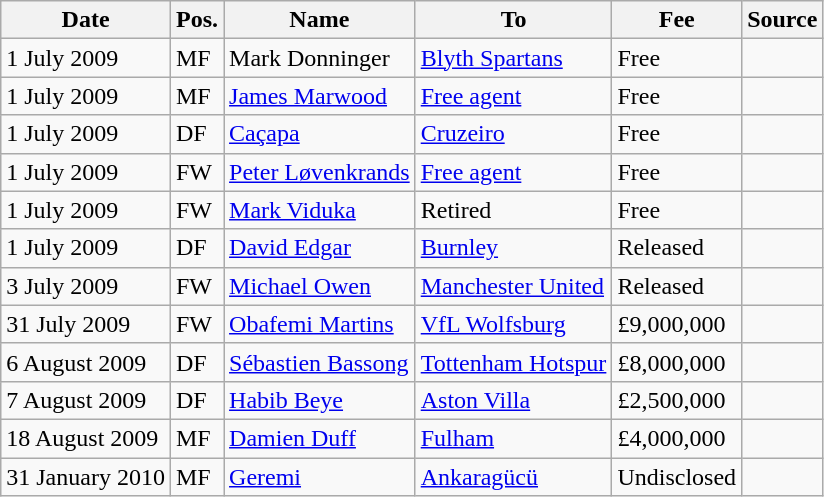<table class="wikitable">
<tr>
<th>Date</th>
<th>Pos.</th>
<th>Name</th>
<th>To</th>
<th>Fee</th>
<th>Source</th>
</tr>
<tr>
<td>1 July 2009</td>
<td>MF</td>
<td> Mark Donninger</td>
<td> <a href='#'>Blyth Spartans</a></td>
<td>Free</td>
<td></td>
</tr>
<tr>
<td>1 July 2009</td>
<td>MF</td>
<td> <a href='#'>James Marwood</a></td>
<td><a href='#'>Free agent</a></td>
<td>Free</td>
<td></td>
</tr>
<tr>
<td>1 July 2009</td>
<td>DF</td>
<td> <a href='#'>Caçapa</a></td>
<td> <a href='#'>Cruzeiro</a></td>
<td>Free</td>
<td></td>
</tr>
<tr>
<td>1 July 2009</td>
<td>FW</td>
<td> <a href='#'>Peter Løvenkrands</a></td>
<td><a href='#'>Free agent</a></td>
<td>Free</td>
<td></td>
</tr>
<tr>
<td>1 July 2009</td>
<td>FW</td>
<td> <a href='#'>Mark Viduka</a></td>
<td>Retired</td>
<td>Free</td>
<td></td>
</tr>
<tr>
<td>1 July 2009</td>
<td>DF</td>
<td> <a href='#'>David Edgar</a></td>
<td> <a href='#'>Burnley</a></td>
<td>Released</td>
<td></td>
</tr>
<tr>
<td>3 July 2009</td>
<td>FW</td>
<td> <a href='#'>Michael Owen</a></td>
<td> <a href='#'>Manchester United</a></td>
<td>Released</td>
<td></td>
</tr>
<tr>
<td>31 July 2009</td>
<td>FW</td>
<td> <a href='#'>Obafemi Martins</a></td>
<td> <a href='#'>VfL Wolfsburg</a></td>
<td>£9,000,000</td>
<td></td>
</tr>
<tr>
<td>6 August 2009</td>
<td>DF</td>
<td> <a href='#'>Sébastien Bassong</a></td>
<td> <a href='#'>Tottenham Hotspur</a></td>
<td>£8,000,000</td>
<td></td>
</tr>
<tr>
<td>7 August 2009</td>
<td>DF</td>
<td> <a href='#'>Habib Beye</a></td>
<td> <a href='#'>Aston Villa</a></td>
<td>£2,500,000</td>
<td></td>
</tr>
<tr>
<td>18 August 2009</td>
<td>MF</td>
<td> <a href='#'>Damien Duff</a></td>
<td> <a href='#'>Fulham</a></td>
<td>£4,000,000</td>
<td></td>
</tr>
<tr>
<td>31 January 2010</td>
<td>MF</td>
<td> <a href='#'>Geremi</a></td>
<td> <a href='#'>Ankaragücü</a></td>
<td>Undisclosed</td>
<td></td>
</tr>
</table>
